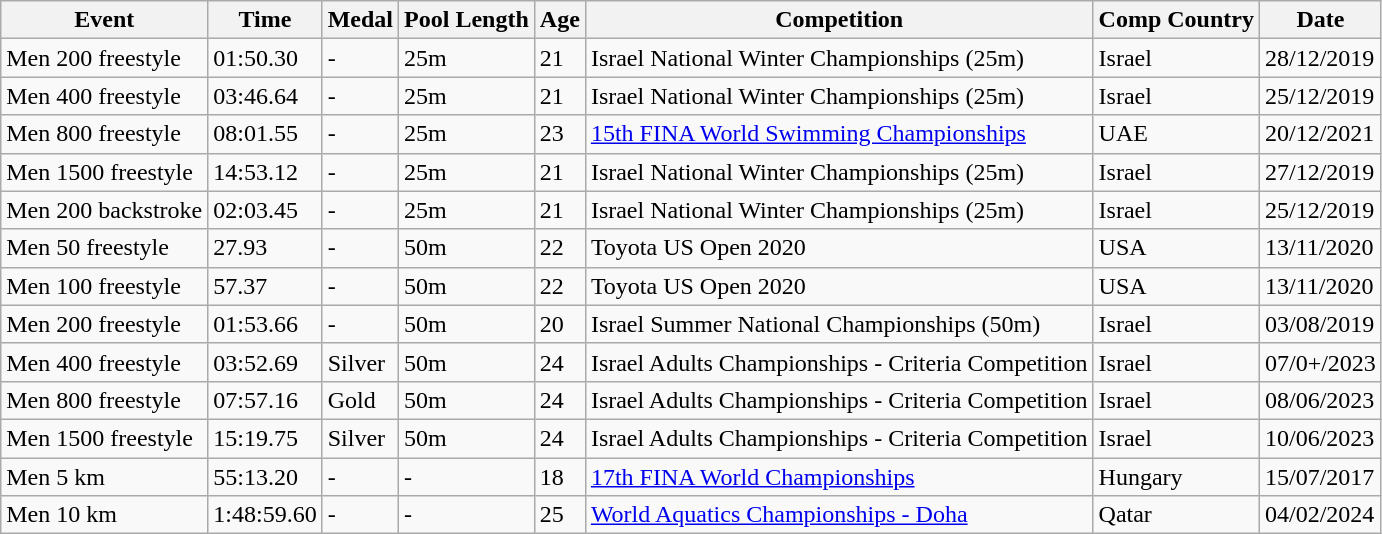<table class="wikitable">
<tr>
<th>Event</th>
<th>Time</th>
<th>Medal</th>
<th>Pool Length</th>
<th>Age</th>
<th>Competition</th>
<th>Comp Country</th>
<th>Date</th>
</tr>
<tr>
<td>Men 200 freestyle</td>
<td>01:50.30</td>
<td>-</td>
<td>25m</td>
<td>21</td>
<td>Israel National Winter Championships (25m)</td>
<td>Israel</td>
<td>28/12/2019</td>
</tr>
<tr>
<td>Men 400 freestyle</td>
<td>03:46.64</td>
<td>-</td>
<td>25m</td>
<td>21</td>
<td>Israel National Winter Championships (25m)</td>
<td>Israel</td>
<td>25/12/2019</td>
</tr>
<tr>
<td>Men 800 freestyle</td>
<td>08:01.55</td>
<td>-</td>
<td>25m</td>
<td>23</td>
<td><a href='#'>15th FINA World Swimming Championships</a></td>
<td>UAE</td>
<td>20/12/2021</td>
</tr>
<tr>
<td>Men 1500 freestyle</td>
<td>14:53.12</td>
<td>-</td>
<td>25m</td>
<td>21</td>
<td>Israel National Winter Championships (25m)</td>
<td>Israel</td>
<td>27/12/2019</td>
</tr>
<tr>
<td>Men 200 backstroke</td>
<td>02:03.45</td>
<td>-</td>
<td>25m</td>
<td>21</td>
<td>Israel National Winter Championships (25m)</td>
<td>Israel</td>
<td>25/12/2019</td>
</tr>
<tr>
<td>Men 50 freestyle</td>
<td>27.93</td>
<td>-</td>
<td>50m</td>
<td>22</td>
<td>Toyota US Open 2020</td>
<td>USA</td>
<td>13/11/2020</td>
</tr>
<tr>
<td>Men 100 freestyle</td>
<td>57.37</td>
<td>-</td>
<td>50m</td>
<td>22</td>
<td>Toyota US Open 2020</td>
<td>USA</td>
<td>13/11/2020</td>
</tr>
<tr>
<td>Men 200 freestyle</td>
<td>01:53.66</td>
<td>-</td>
<td>50m</td>
<td>20</td>
<td>Israel Summer National Championships (50m)</td>
<td>Israel</td>
<td>03/08/2019</td>
</tr>
<tr>
<td>Men 400 freestyle</td>
<td>03:52.69</td>
<td>Silver</td>
<td>50m</td>
<td>24</td>
<td>Israel Adults Championships - Criteria Competition</td>
<td>Israel</td>
<td>07/0+/2023</td>
</tr>
<tr>
<td>Men 800 freestyle</td>
<td>07:57.16</td>
<td>Gold</td>
<td>50m</td>
<td>24</td>
<td>Israel Adults Championships - Criteria Competition</td>
<td>Israel</td>
<td>08/06/2023</td>
</tr>
<tr>
<td>Men 1500 freestyle</td>
<td>15:19.75</td>
<td>Silver</td>
<td>50m</td>
<td>24</td>
<td>Israel Adults Championships - Criteria Competition</td>
<td>Israel</td>
<td>10/06/2023</td>
</tr>
<tr>
<td>Men 5 km</td>
<td>55:13.20</td>
<td>-</td>
<td>-</td>
<td>18</td>
<td><a href='#'>17th FINA World Championships</a></td>
<td>Hungary</td>
<td>15/07/2017</td>
</tr>
<tr>
<td>Men 10 km</td>
<td>1:48:59.60</td>
<td>-</td>
<td>-</td>
<td>25</td>
<td><a href='#'>World Aquatics Championships - Doha</a></td>
<td>Qatar</td>
<td>04/02/2024</td>
</tr>
</table>
